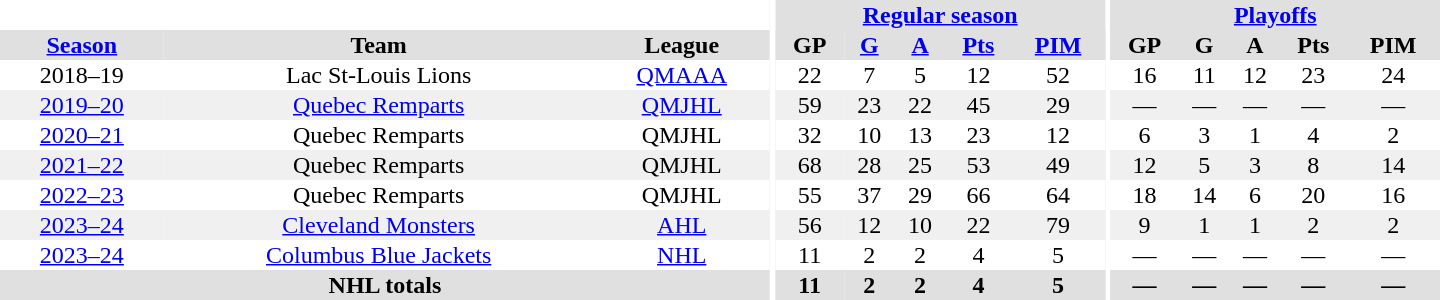<table border="0" cellpadding="1" cellspacing="0" style="text-align:center; width:60em">
<tr bgcolor="#e0e0e0">
<th colspan="3" bgcolor="#ffffff"></th>
<th rowspan="99" bgcolor="#ffffff"></th>
<th colspan="5"><a href='#'>Regular season</a></th>
<th rowspan="99" bgcolor="#ffffff"></th>
<th colspan="5"><a href='#'>Playoffs</a></th>
</tr>
<tr bgcolor="#e0e0e0">
<th><a href='#'>Season</a></th>
<th>Team</th>
<th>League</th>
<th>GP</th>
<th><a href='#'>G</a></th>
<th><a href='#'>A</a></th>
<th><a href='#'>Pts</a></th>
<th><a href='#'>PIM</a></th>
<th>GP</th>
<th>G</th>
<th>A</th>
<th>Pts</th>
<th>PIM</th>
</tr>
<tr>
<td>2018–19</td>
<td>Lac St-Louis Lions</td>
<td><a href='#'>QMAAA</a></td>
<td>22</td>
<td>7</td>
<td>5</td>
<td>12</td>
<td>52</td>
<td>16</td>
<td>11</td>
<td>12</td>
<td>23</td>
<td>24</td>
</tr>
<tr bgcolor="#f0f0f0">
<td><a href='#'>2019–20</a></td>
<td><a href='#'>Quebec Remparts</a></td>
<td><a href='#'>QMJHL</a></td>
<td>59</td>
<td>23</td>
<td>22</td>
<td>45</td>
<td>29</td>
<td>—</td>
<td>—</td>
<td>—</td>
<td>—</td>
<td>—</td>
</tr>
<tr>
<td><a href='#'>2020–21</a></td>
<td>Quebec Remparts</td>
<td>QMJHL</td>
<td>32</td>
<td>10</td>
<td>13</td>
<td>23</td>
<td>12</td>
<td>6</td>
<td>3</td>
<td>1</td>
<td>4</td>
<td>2</td>
</tr>
<tr bgcolor="#f0f0f0">
<td><a href='#'>2021–22</a></td>
<td>Quebec Remparts</td>
<td>QMJHL</td>
<td>68</td>
<td>28</td>
<td>25</td>
<td>53</td>
<td>49</td>
<td>12</td>
<td>5</td>
<td>3</td>
<td>8</td>
<td>14</td>
</tr>
<tr>
<td><a href='#'>2022–23</a></td>
<td>Quebec Remparts</td>
<td>QMJHL</td>
<td>55</td>
<td>37</td>
<td>29</td>
<td>66</td>
<td>64</td>
<td>18</td>
<td>14</td>
<td>6</td>
<td>20</td>
<td>16</td>
</tr>
<tr bgcolor="#f0f0f0">
<td><a href='#'>2023–24</a></td>
<td><a href='#'>Cleveland Monsters</a></td>
<td><a href='#'>AHL</a></td>
<td>56</td>
<td>12</td>
<td>10</td>
<td>22</td>
<td>79</td>
<td>9</td>
<td>1</td>
<td>1</td>
<td>2</td>
<td>2</td>
</tr>
<tr>
<td><a href='#'>2023–24</a></td>
<td><a href='#'>Columbus Blue Jackets</a></td>
<td><a href='#'>NHL</a></td>
<td>11</td>
<td>2</td>
<td>2</td>
<td>4</td>
<td>5</td>
<td>—</td>
<td>—</td>
<td>—</td>
<td>—</td>
<td>—</td>
</tr>
<tr bgcolor="#e0e0e0">
<th colspan="3">NHL totals</th>
<th>11</th>
<th>2</th>
<th>2</th>
<th>4</th>
<th>5</th>
<th>—</th>
<th>—</th>
<th>—</th>
<th>—</th>
<th>—</th>
</tr>
</table>
